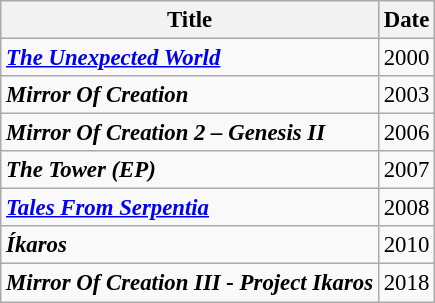<table class="wikitable" style="font-size:95%;">
<tr>
<th>Title</th>
<th>Date</th>
</tr>
<tr>
<td><strong><em><a href='#'>The Unexpected World</a></em></strong></td>
<td>2000</td>
</tr>
<tr>
<td><strong><em>Mirror Of Creation</em></strong></td>
<td>2003</td>
</tr>
<tr>
<td><strong><em>Mirror Of Creation 2 – Genesis II</em></strong></td>
<td>2006</td>
</tr>
<tr>
<td><strong><em>The Tower (EP)</em></strong></td>
<td>2007</td>
</tr>
<tr>
<td><strong><em><a href='#'>Tales From Serpentia</a></em></strong></td>
<td>2008</td>
</tr>
<tr>
<td><strong><em>Íkaros</em></strong></td>
<td>2010</td>
</tr>
<tr>
<td><strong><em>Mirror Of Creation III - Project Ikaros</em></strong></td>
<td>2018</td>
</tr>
</table>
